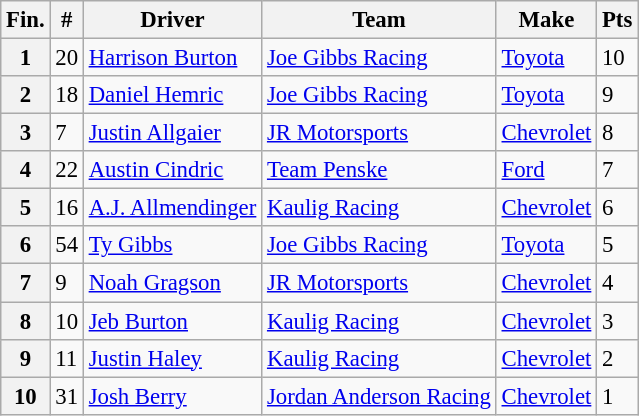<table class="wikitable" style="font-size:95%">
<tr>
<th>Fin.</th>
<th>#</th>
<th>Driver</th>
<th>Team</th>
<th>Make</th>
<th>Pts</th>
</tr>
<tr>
<th>1</th>
<td>20</td>
<td><a href='#'>Harrison Burton</a></td>
<td><a href='#'>Joe Gibbs Racing</a></td>
<td><a href='#'>Toyota</a></td>
<td>10</td>
</tr>
<tr>
<th>2</th>
<td>18</td>
<td><a href='#'>Daniel Hemric</a></td>
<td><a href='#'>Joe Gibbs Racing</a></td>
<td><a href='#'>Toyota</a></td>
<td>9</td>
</tr>
<tr>
<th>3</th>
<td>7</td>
<td><a href='#'>Justin Allgaier</a></td>
<td><a href='#'>JR Motorsports</a></td>
<td><a href='#'>Chevrolet</a></td>
<td>8</td>
</tr>
<tr>
<th>4</th>
<td>22</td>
<td><a href='#'>Austin Cindric</a></td>
<td><a href='#'>Team Penske</a></td>
<td><a href='#'>Ford</a></td>
<td>7</td>
</tr>
<tr>
<th>5</th>
<td>16</td>
<td><a href='#'>A.J. Allmendinger</a></td>
<td><a href='#'>Kaulig Racing</a></td>
<td><a href='#'>Chevrolet</a></td>
<td>6</td>
</tr>
<tr>
<th>6</th>
<td>54</td>
<td><a href='#'>Ty Gibbs</a></td>
<td><a href='#'>Joe Gibbs Racing</a></td>
<td><a href='#'>Toyota</a></td>
<td>5</td>
</tr>
<tr>
<th>7</th>
<td>9</td>
<td><a href='#'>Noah Gragson</a></td>
<td><a href='#'>JR Motorsports</a></td>
<td><a href='#'>Chevrolet</a></td>
<td>4</td>
</tr>
<tr>
<th>8</th>
<td>10</td>
<td><a href='#'>Jeb Burton</a></td>
<td><a href='#'>Kaulig Racing</a></td>
<td><a href='#'>Chevrolet</a></td>
<td>3</td>
</tr>
<tr>
<th>9</th>
<td>11</td>
<td><a href='#'>Justin Haley</a></td>
<td><a href='#'>Kaulig Racing</a></td>
<td><a href='#'>Chevrolet</a></td>
<td>2</td>
</tr>
<tr>
<th>10</th>
<td>31</td>
<td><a href='#'>Josh Berry</a></td>
<td><a href='#'>Jordan Anderson Racing</a></td>
<td><a href='#'>Chevrolet</a></td>
<td>1</td>
</tr>
</table>
